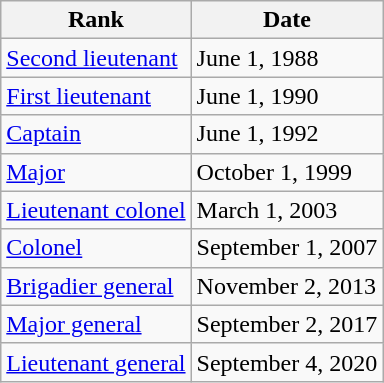<table class="wikitable">
<tr>
<th>Rank</th>
<th>Date</th>
</tr>
<tr>
<td> <a href='#'>Second lieutenant</a></td>
<td>June 1, 1988</td>
</tr>
<tr>
<td> <a href='#'>First lieutenant</a></td>
<td>June 1, 1990</td>
</tr>
<tr>
<td> <a href='#'>Captain</a></td>
<td>June 1, 1992</td>
</tr>
<tr>
<td> <a href='#'>Major</a></td>
<td>October 1, 1999</td>
</tr>
<tr>
<td> <a href='#'>Lieutenant colonel</a></td>
<td>March 1, 2003</td>
</tr>
<tr>
<td> <a href='#'>Colonel</a></td>
<td>September 1, 2007</td>
</tr>
<tr>
<td> <a href='#'>Brigadier general</a></td>
<td>November 2, 2013</td>
</tr>
<tr>
<td> <a href='#'>Major general</a></td>
<td>September 2, 2017</td>
</tr>
<tr>
<td> <a href='#'>Lieutenant general</a></td>
<td>September 4, 2020</td>
</tr>
</table>
